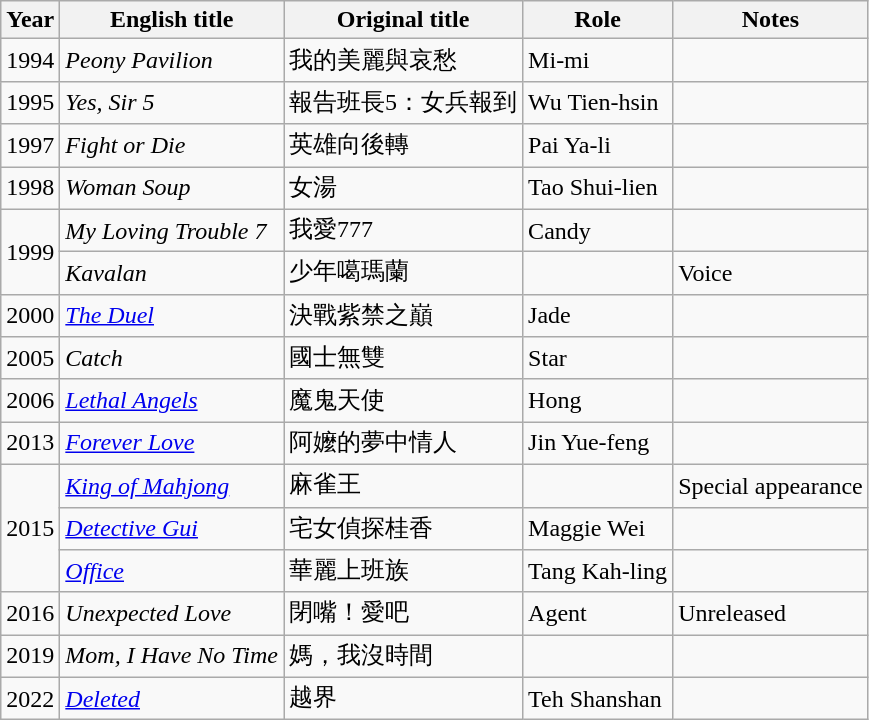<table class="wikitable sortable">
<tr>
<th>Year</th>
<th>English title</th>
<th>Original title</th>
<th>Role</th>
<th class="unsortable">Notes</th>
</tr>
<tr>
<td>1994</td>
<td><em>Peony Pavilion</em></td>
<td>我的美麗與哀愁</td>
<td>Mi-mi</td>
<td></td>
</tr>
<tr>
<td>1995</td>
<td><em>Yes, Sir 5</em></td>
<td>報告班長5：女兵報到</td>
<td>Wu Tien-hsin</td>
<td></td>
</tr>
<tr>
<td>1997</td>
<td><em>Fight or Die</em></td>
<td>英雄向後轉</td>
<td>Pai Ya-li</td>
<td></td>
</tr>
<tr>
<td>1998</td>
<td><em>Woman Soup</em></td>
<td>女湯</td>
<td>Tao Shui-lien</td>
<td></td>
</tr>
<tr>
<td rowspan="2">1999</td>
<td><em>My Loving Trouble 7</em></td>
<td>我愛777</td>
<td>Candy</td>
<td></td>
</tr>
<tr>
<td><em>Kavalan</em></td>
<td>少年噶瑪蘭</td>
<td></td>
<td>Voice</td>
</tr>
<tr>
<td>2000</td>
<td><em><a href='#'>The Duel</a></em></td>
<td>決戰紫禁之巔</td>
<td>Jade</td>
<td></td>
</tr>
<tr>
<td>2005</td>
<td><em>Catch</em></td>
<td>國士無雙</td>
<td>Star</td>
<td></td>
</tr>
<tr>
<td>2006</td>
<td><em><a href='#'>Lethal Angels</a></em></td>
<td>魔鬼天使</td>
<td>Hong</td>
<td></td>
</tr>
<tr>
<td>2013</td>
<td><em><a href='#'>Forever Love</a></em></td>
<td>阿嬤的夢中情人</td>
<td>Jin Yue-feng</td>
<td></td>
</tr>
<tr>
<td rowspan="3">2015</td>
<td><em><a href='#'>King of Mahjong</a></em></td>
<td>麻雀王</td>
<td></td>
<td>Special appearance</td>
</tr>
<tr>
<td><em><a href='#'>Detective Gui</a></em></td>
<td>宅女偵探桂香</td>
<td>Maggie Wei</td>
<td></td>
</tr>
<tr>
<td><em><a href='#'>Office</a></em></td>
<td>華麗上班族</td>
<td>Tang Kah-ling</td>
<td></td>
</tr>
<tr>
<td>2016</td>
<td><em>Unexpected Love</em></td>
<td>閉嘴！愛吧</td>
<td>Agent</td>
<td>Unreleased</td>
</tr>
<tr>
<td>2019</td>
<td><em>Mom, I Have No Time</em></td>
<td>媽，我沒時間</td>
<td></td>
<td></td>
</tr>
<tr>
<td>2022</td>
<td><em><a href='#'>Deleted</a></em></td>
<td>越界</td>
<td>Teh Shanshan</td>
<td></td>
</tr>
</table>
